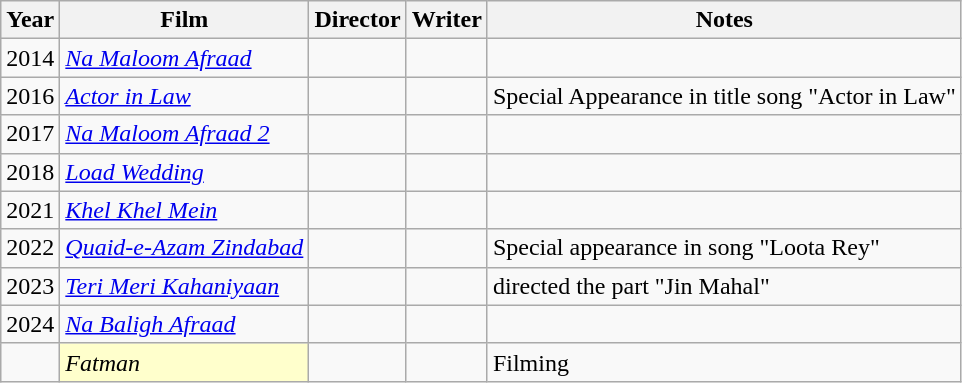<table class="wikitable sortable">
<tr>
<th>Year</th>
<th>Film</th>
<th>Director</th>
<th>Writer</th>
<th>Notes</th>
</tr>
<tr>
<td>2014</td>
<td><em><a href='#'>Na Maloom Afraad</a></em></td>
<td></td>
<td></td>
<td></td>
</tr>
<tr>
<td>2016</td>
<td><em><a href='#'>Actor in Law</a></em></td>
<td></td>
<td></td>
<td>Special Appearance in title song "Actor in Law"</td>
</tr>
<tr>
<td>2017</td>
<td><em><a href='#'>Na Maloom Afraad 2</a></em></td>
<td></td>
<td></td>
<td></td>
</tr>
<tr>
<td>2018</td>
<td><em><a href='#'>Load Wedding</a></em></td>
<td></td>
<td></td>
<td></td>
</tr>
<tr>
<td>2021</td>
<td><em><a href='#'>Khel Khel Mein</a></em></td>
<td></td>
<td></td>
<td></td>
</tr>
<tr>
<td>2022</td>
<td><em><a href='#'>Quaid-e-Azam Zindabad</a></em></td>
<td></td>
<td></td>
<td>Special appearance in song "Loota Rey"</td>
</tr>
<tr>
<td>2023</td>
<td><em><a href='#'>Teri Meri Kahaniyaan</a></em></td>
<td></td>
<td></td>
<td>directed the part "Jin Mahal"</td>
</tr>
<tr>
<td>2024</td>
<td><em><a href='#'>Na Baligh Afraad</a></em></td>
<td></td>
<td></td>
<td></td>
</tr>
<tr>
<td></td>
<td style="background:#ffc;"><em>Fatman</em> </td>
<td></td>
<td></td>
<td>Filming</td>
</tr>
</table>
